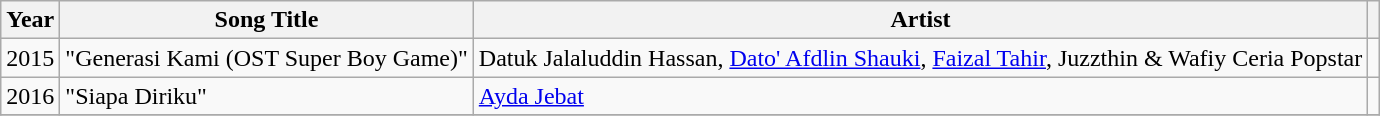<table class="wikitable">
<tr>
<th>Year</th>
<th>Song Title</th>
<th>Artist</th>
<th></th>
</tr>
<tr>
<td>2015</td>
<td>"Generasi Kami (OST Super Boy Game)"</td>
<td>Datuk Jalaluddin Hassan, <a href='#'>Dato' Afdlin Shauki</a>, <a href='#'>Faizal Tahir</a>, Juzzthin & Wafiy Ceria Popstar</td>
<td></td>
</tr>
<tr>
<td>2016</td>
<td>"Siapa Diriku"</td>
<td><a href='#'>Ayda Jebat</a></td>
<td></td>
</tr>
<tr>
</tr>
</table>
